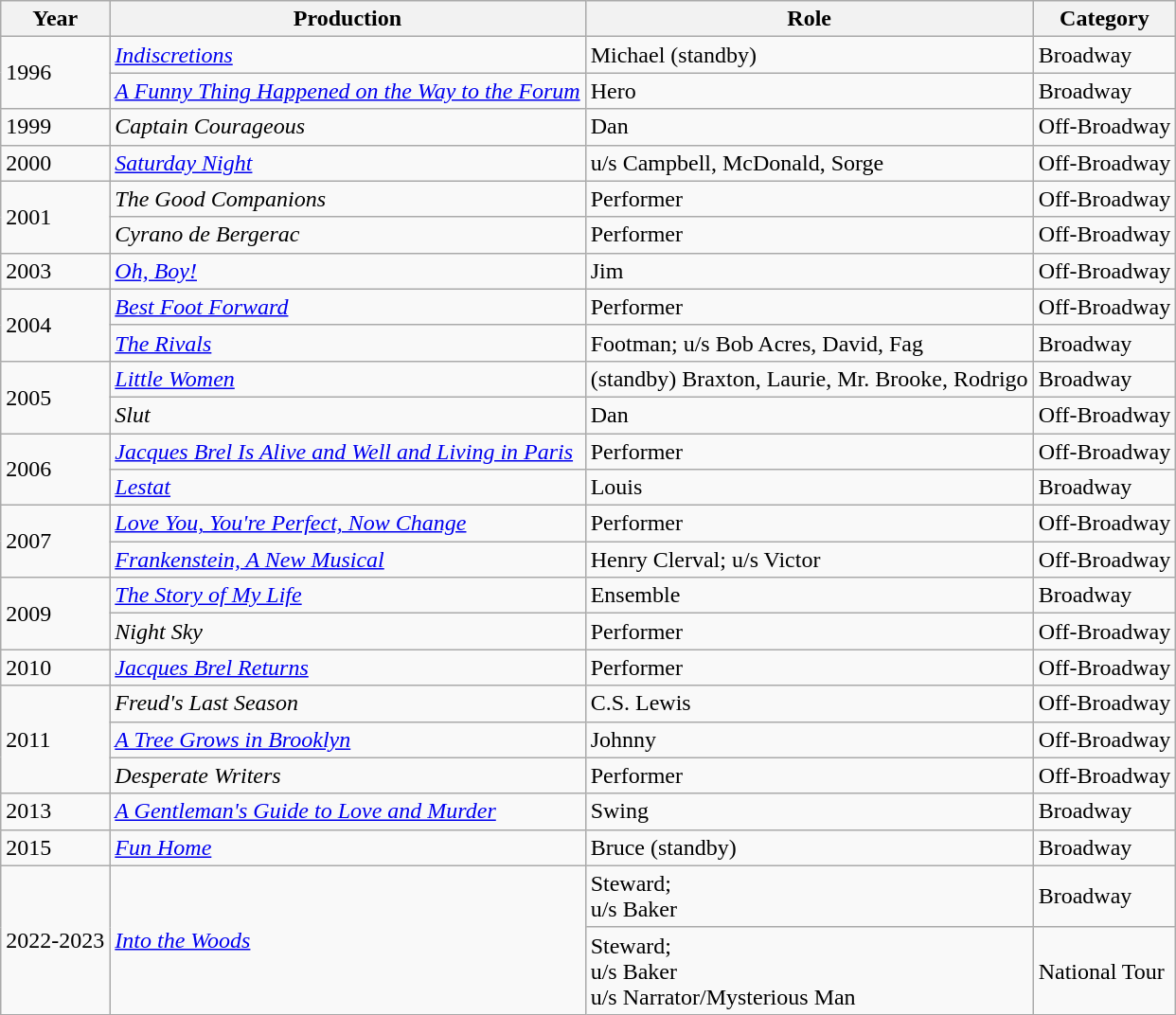<table class="wikitable sortable">
<tr>
<th>Year</th>
<th>Production</th>
<th>Role</th>
<th>Category</th>
</tr>
<tr>
<td rowspan=2>1996</td>
<td><em><a href='#'>Indiscretions</a></em></td>
<td>Michael (standby)</td>
<td>Broadway</td>
</tr>
<tr>
<td><em><a href='#'>A Funny Thing Happened on the Way to the Forum</a></em></td>
<td>Hero</td>
<td>Broadway</td>
</tr>
<tr>
<td>1999</td>
<td><em>Captain Courageous</em></td>
<td>Dan</td>
<td>Off-Broadway</td>
</tr>
<tr>
<td>2000</td>
<td><em><a href='#'>Saturday Night</a></em></td>
<td>u/s Campbell, McDonald, Sorge</td>
<td>Off-Broadway</td>
</tr>
<tr>
<td rowspan=2>2001</td>
<td><em>The Good Companions</em></td>
<td>Performer</td>
<td>Off-Broadway</td>
</tr>
<tr>
<td><em>Cyrano de Bergerac</em></td>
<td>Performer</td>
<td>Off-Broadway</td>
</tr>
<tr>
<td>2003</td>
<td><em><a href='#'>Oh, Boy!</a></em></td>
<td>Jim</td>
<td>Off-Broadway</td>
</tr>
<tr>
<td rowspan=2>2004</td>
<td><em><a href='#'>Best Foot Forward</a></em></td>
<td>Performer</td>
<td>Off-Broadway</td>
</tr>
<tr>
<td><em><a href='#'>The Rivals</a></em></td>
<td>Footman; u/s Bob Acres, David, Fag</td>
<td>Broadway</td>
</tr>
<tr>
<td rowspan=2>2005</td>
<td><em><a href='#'>Little Women</a></em></td>
<td>(standby) Braxton, Laurie, Mr. Brooke, Rodrigo</td>
<td>Broadway</td>
</tr>
<tr>
<td><em>Slut</em></td>
<td>Dan</td>
<td>Off-Broadway</td>
</tr>
<tr>
<td rowspan=2>2006</td>
<td><em><a href='#'>Jacques Brel Is Alive and Well and Living in Paris</a></em></td>
<td>Performer</td>
<td>Off-Broadway</td>
</tr>
<tr>
<td><em><a href='#'>Lestat</a></em></td>
<td>Louis</td>
<td>Broadway</td>
</tr>
<tr>
<td rowspan=2>2007</td>
<td><em><a href='#'>Love You, You're Perfect, Now Change</a></em></td>
<td>Performer</td>
<td>Off-Broadway</td>
</tr>
<tr>
<td><em><a href='#'>Frankenstein, A New Musical</a></em></td>
<td>Henry Clerval; u/s Victor</td>
<td>Off-Broadway</td>
</tr>
<tr>
<td rowspan=2>2009</td>
<td><em><a href='#'>The Story of My Life</a></em></td>
<td>Ensemble</td>
<td>Broadway</td>
</tr>
<tr>
<td><em>Night Sky</em></td>
<td>Performer</td>
<td>Off-Broadway</td>
</tr>
<tr>
<td>2010</td>
<td><em><a href='#'>Jacques Brel Returns</a></em></td>
<td>Performer</td>
<td>Off-Broadway</td>
</tr>
<tr>
<td rowspan=3>2011</td>
<td><em>Freud's Last Season</em></td>
<td>C.S. Lewis</td>
<td>Off-Broadway</td>
</tr>
<tr>
<td><em><a href='#'>A Tree Grows in Brooklyn</a></em></td>
<td>Johnny</td>
<td>Off-Broadway</td>
</tr>
<tr>
<td><em>Desperate Writers</em></td>
<td>Performer</td>
<td>Off-Broadway</td>
</tr>
<tr>
<td>2013</td>
<td><em><a href='#'>A Gentleman's Guide to Love and Murder</a></em></td>
<td>Swing</td>
<td>Broadway</td>
</tr>
<tr>
<td>2015</td>
<td><em><a href='#'>Fun Home</a></em></td>
<td>Bruce (standby)</td>
<td>Broadway</td>
</tr>
<tr>
<td rowspan=2>2022-2023</td>
<td rowspan=2><em><a href='#'>Into the Woods</a></em></td>
<td>Steward;<br>u/s Baker</td>
<td>Broadway</td>
</tr>
<tr>
<td>Steward;<br>u/s Baker<br>u/s Narrator/Mysterious Man</td>
<td>National Tour</td>
</tr>
</table>
